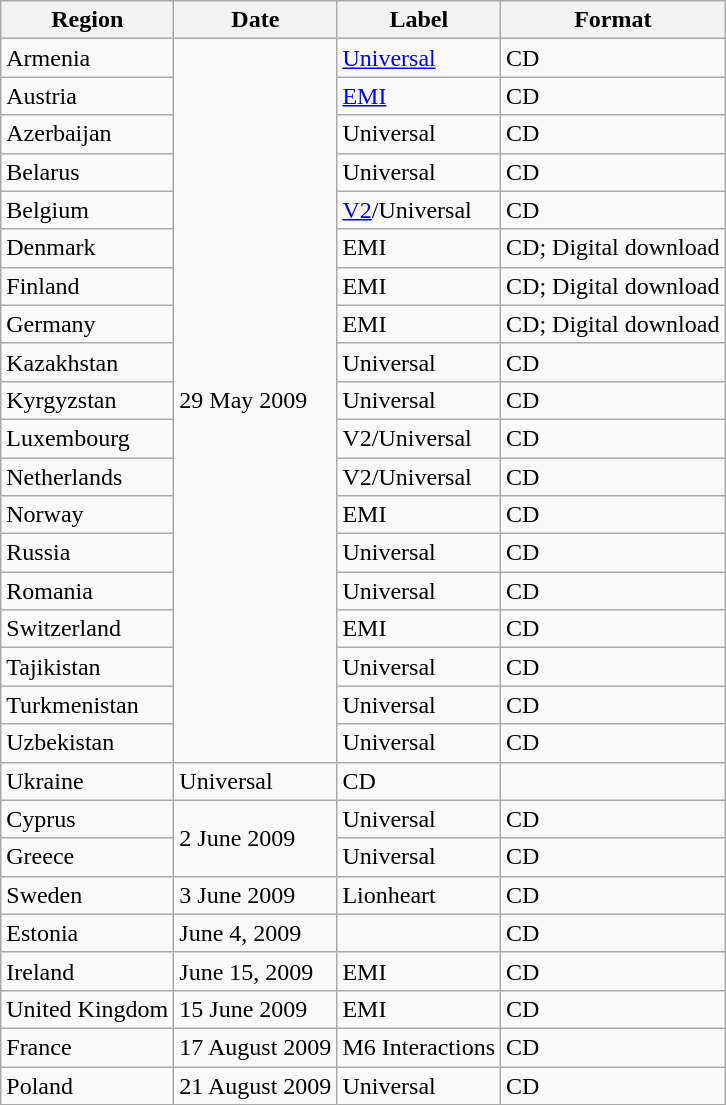<table class="wikitable">
<tr>
<th>Region</th>
<th>Date</th>
<th>Label</th>
<th>Format</th>
</tr>
<tr>
<td>Armenia</td>
<td rowspan=19>29 May 2009</td>
<td><a href='#'>Universal</a></td>
<td>CD</td>
</tr>
<tr>
<td>Austria</td>
<td><a href='#'>EMI</a></td>
<td>CD</td>
</tr>
<tr>
<td>Azerbaijan</td>
<td>Universal</td>
<td>CD</td>
</tr>
<tr>
<td>Belarus</td>
<td>Universal</td>
<td>CD</td>
</tr>
<tr>
<td>Belgium</td>
<td><a href='#'>V2</a>/Universal</td>
<td>CD</td>
</tr>
<tr>
<td>Denmark</td>
<td>EMI</td>
<td>CD; Digital download</td>
</tr>
<tr>
<td>Finland</td>
<td>EMI</td>
<td>CD; Digital download</td>
</tr>
<tr>
<td>Germany</td>
<td>EMI</td>
<td>CD; Digital download</td>
</tr>
<tr>
<td>Kazakhstan</td>
<td>Universal</td>
<td>CD</td>
</tr>
<tr>
<td>Kyrgyzstan</td>
<td>Universal</td>
<td>CD</td>
</tr>
<tr>
<td>Luxembourg</td>
<td>V2/Universal</td>
<td>CD</td>
</tr>
<tr>
<td>Netherlands</td>
<td>V2/Universal</td>
<td>CD</td>
</tr>
<tr>
<td>Norway</td>
<td>EMI</td>
<td>CD</td>
</tr>
<tr>
<td>Russia</td>
<td>Universal</td>
<td>CD</td>
</tr>
<tr>
<td>Romania</td>
<td>Universal</td>
<td>CD</td>
</tr>
<tr>
<td>Switzerland</td>
<td>EMI</td>
<td>CD</td>
</tr>
<tr>
<td>Tajikistan</td>
<td>Universal</td>
<td>CD</td>
</tr>
<tr>
<td>Turkmenistan</td>
<td>Universal</td>
<td>CD</td>
</tr>
<tr>
<td>Uzbekistan</td>
<td>Universal</td>
<td>CD</td>
</tr>
<tr>
<td>Ukraine</td>
<td>Universal</td>
<td>CD</td>
</tr>
<tr>
<td>Cyprus</td>
<td rowspan=2>2 June 2009</td>
<td>Universal</td>
<td>CD</td>
</tr>
<tr>
<td>Greece</td>
<td>Universal</td>
<td>CD</td>
</tr>
<tr>
<td>Sweden</td>
<td>3 June 2009</td>
<td>Lionheart</td>
<td>CD</td>
</tr>
<tr>
<td>Estonia</td>
<td>June 4, 2009</td>
<td></td>
<td>CD</td>
</tr>
<tr>
<td>Ireland</td>
<td>June 15, 2009</td>
<td>EMI</td>
<td>CD</td>
</tr>
<tr>
<td>United Kingdom</td>
<td>15 June 2009</td>
<td>EMI</td>
<td>CD</td>
</tr>
<tr>
<td>France</td>
<td>17 August 2009</td>
<td>M6 Interactions</td>
<td>CD</td>
</tr>
<tr>
<td>Poland</td>
<td>21 August 2009</td>
<td>Universal</td>
<td>CD</td>
</tr>
</table>
